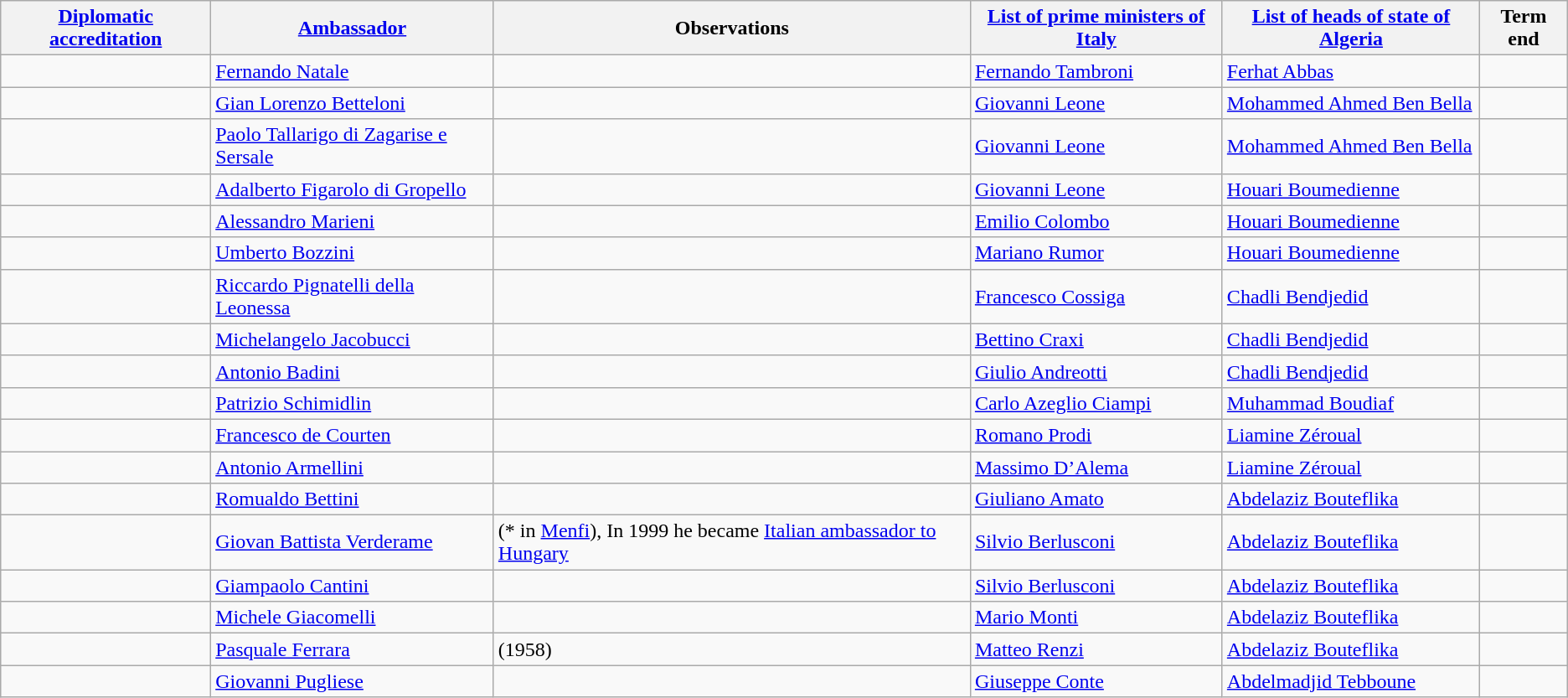<table class="wikitable sortable">
<tr>
<th><a href='#'>Diplomatic accreditation</a></th>
<th><a href='#'>Ambassador</a></th>
<th>Observations</th>
<th><a href='#'>List of prime ministers of Italy</a></th>
<th><a href='#'>List of heads of state of Algeria</a></th>
<th>Term end</th>
</tr>
<tr>
<td></td>
<td><a href='#'>Fernando Natale</a></td>
<td></td>
<td><a href='#'>Fernando Tambroni</a></td>
<td><a href='#'>Ferhat Abbas</a></td>
<td></td>
</tr>
<tr>
<td></td>
<td><a href='#'>Gian Lorenzo Betteloni</a></td>
<td></td>
<td><a href='#'>Giovanni Leone</a></td>
<td><a href='#'>Mohammed Ahmed Ben Bella</a></td>
<td></td>
</tr>
<tr>
<td></td>
<td><a href='#'>Paolo Tallarigo di Zagarise e Sersale</a></td>
<td></td>
<td><a href='#'>Giovanni Leone</a></td>
<td><a href='#'>Mohammed Ahmed Ben Bella</a></td>
<td></td>
</tr>
<tr>
<td></td>
<td><a href='#'>Adalberto Figarolo di Gropello</a></td>
<td></td>
<td><a href='#'>Giovanni Leone</a></td>
<td><a href='#'>Houari Boumedienne</a></td>
<td></td>
</tr>
<tr>
<td></td>
<td><a href='#'>Alessandro Marieni</a></td>
<td></td>
<td><a href='#'>Emilio Colombo</a></td>
<td><a href='#'>Houari Boumedienne</a></td>
<td></td>
</tr>
<tr>
<td></td>
<td><a href='#'>Umberto Bozzini</a></td>
<td></td>
<td><a href='#'>Mariano Rumor</a></td>
<td><a href='#'>Houari Boumedienne</a></td>
<td></td>
</tr>
<tr>
<td></td>
<td><a href='#'>Riccardo Pignatelli della Leonessa</a></td>
<td></td>
<td><a href='#'>Francesco Cossiga</a></td>
<td><a href='#'>Chadli Bendjedid</a></td>
<td></td>
</tr>
<tr>
<td></td>
<td><a href='#'>Michelangelo Jacobucci</a></td>
<td></td>
<td><a href='#'>Bettino Craxi</a></td>
<td><a href='#'>Chadli Bendjedid</a></td>
<td></td>
</tr>
<tr>
<td></td>
<td><a href='#'>Antonio Badini</a></td>
<td></td>
<td><a href='#'>Giulio Andreotti</a></td>
<td><a href='#'>Chadli Bendjedid</a></td>
<td></td>
</tr>
<tr>
<td></td>
<td><a href='#'>Patrizio Schimidlin</a></td>
<td></td>
<td><a href='#'>Carlo Azeglio Ciampi</a></td>
<td><a href='#'>Muhammad Boudiaf</a></td>
<td></td>
</tr>
<tr>
<td></td>
<td><a href='#'>Francesco de Courten</a></td>
<td></td>
<td><a href='#'>Romano Prodi</a></td>
<td><a href='#'>Liamine Zéroual</a></td>
<td></td>
</tr>
<tr>
<td></td>
<td><a href='#'>Antonio Armellini</a></td>
<td></td>
<td><a href='#'>Massimo D’Alema</a></td>
<td><a href='#'>Liamine Zéroual</a></td>
<td></td>
</tr>
<tr>
<td></td>
<td><a href='#'>Romualdo Bettini</a></td>
<td></td>
<td><a href='#'>Giuliano Amato</a></td>
<td><a href='#'>Abdelaziz Bouteflika</a></td>
<td></td>
</tr>
<tr>
<td></td>
<td><a href='#'>Giovan Battista Verderame</a></td>
<td>(* in <a href='#'>Menfi</a>), In 1999 he became <a href='#'>Italian ambassador to Hungary</a></td>
<td><a href='#'>Silvio Berlusconi</a></td>
<td><a href='#'>Abdelaziz Bouteflika</a></td>
<td></td>
</tr>
<tr>
<td></td>
<td><a href='#'>Giampaolo Cantini</a></td>
<td></td>
<td><a href='#'>Silvio Berlusconi</a></td>
<td><a href='#'>Abdelaziz Bouteflika</a></td>
<td></td>
</tr>
<tr>
<td></td>
<td><a href='#'>Michele Giacomelli</a></td>
<td></td>
<td><a href='#'>Mario Monti</a></td>
<td><a href='#'>Abdelaziz Bouteflika</a></td>
<td></td>
</tr>
<tr>
<td></td>
<td><a href='#'>Pasquale Ferrara </a><br></onlyinclude></td>
<td>(1958)</td>
<td><a href='#'>Matteo Renzi</a></td>
<td><a href='#'>Abdelaziz Bouteflika</a></td>
<td></td>
</tr>
<tr>
<td></td>
<td><a href='#'>Giovanni Pugliese</a></td>
<td></td>
<td><a href='#'>Giuseppe Conte</a></td>
<td><a href='#'>Abdelmadjid Tebboune</a></td>
<td></td>
</tr>
</table>
